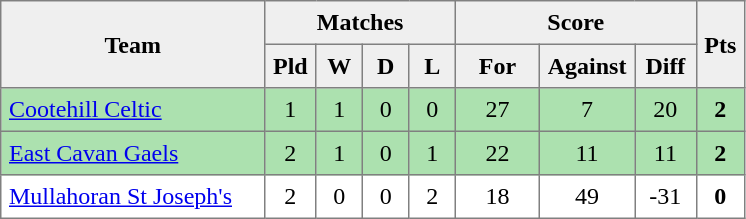<table style=border-collapse:collapse border=1 cellspacing=0 cellpadding=5>
<tr align=center bgcolor=#efefef>
<th rowspan=2 width=165>Team</th>
<th colspan=4>Matches</th>
<th colspan=3>Score</th>
<th rowspan=2width=20>Pts</th>
</tr>
<tr align=center bgcolor=#efefef>
<th width=20>Pld</th>
<th width=20>W</th>
<th width=20>D</th>
<th width=20>L</th>
<th width=45>For</th>
<th width=45>Against</th>
<th width=30>Diff</th>
</tr>
<tr align=center style="background:#ACE1AF;">
<td style="text-align:left;"><a href='#'>Cootehill Celtic</a></td>
<td>1</td>
<td>1</td>
<td>0</td>
<td>0</td>
<td>27</td>
<td>7</td>
<td>20</td>
<td><strong>2</strong></td>
</tr>
<tr align=center style="background:#ACE1AF;">
<td style="text-align:left;"><a href='#'>East Cavan Gaels</a></td>
<td>2</td>
<td>1</td>
<td>0</td>
<td>1</td>
<td>22</td>
<td>11</td>
<td>11</td>
<td><strong>2</strong></td>
</tr>
<tr align=center>
<td style="text-align:left;"><a href='#'>Mullahoran St Joseph's</a></td>
<td>2</td>
<td>0</td>
<td>0</td>
<td>2</td>
<td>18</td>
<td>49</td>
<td>-31</td>
<td><strong>0</strong></td>
</tr>
</table>
